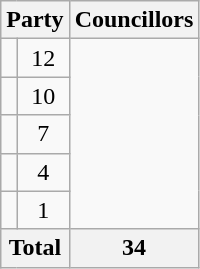<table class="wikitable">
<tr>
<th colspan=2>Party</th>
<th>Councillors</th>
</tr>
<tr>
<td></td>
<td align=center>12</td>
</tr>
<tr>
<td></td>
<td align=center>10</td>
</tr>
<tr>
<td></td>
<td align=center>7</td>
</tr>
<tr>
<td></td>
<td align=center>4</td>
</tr>
<tr>
<td></td>
<td align=center>1</td>
</tr>
<tr>
<th colspan=2>Total</th>
<th align=center>34</th>
</tr>
</table>
